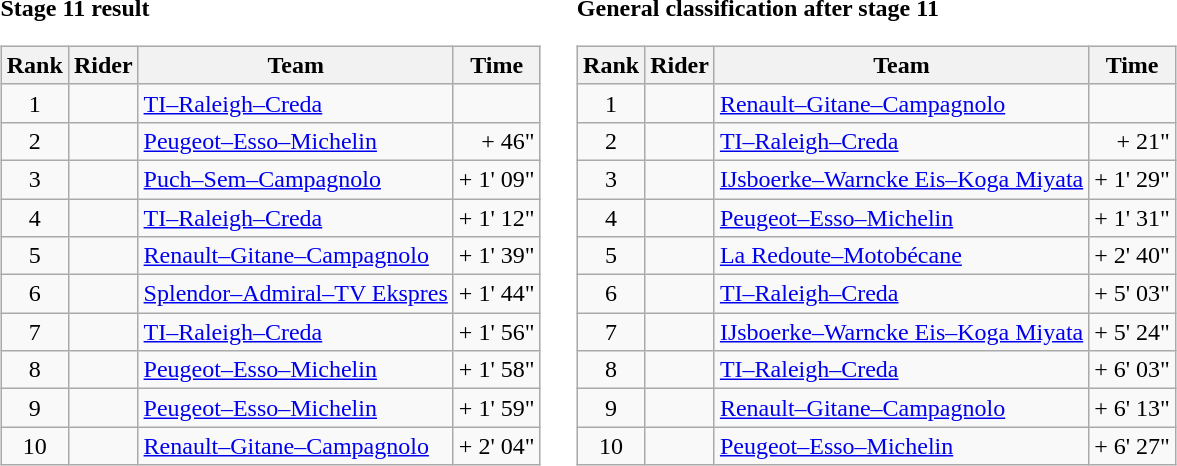<table>
<tr>
<td><strong>Stage 11 result</strong><br><table class="wikitable">
<tr>
<th scope="col">Rank</th>
<th scope="col">Rider</th>
<th scope="col">Team</th>
<th scope="col">Time</th>
</tr>
<tr>
<td style="text-align:center;">1</td>
<td></td>
<td><a href='#'>TI–Raleigh–Creda</a></td>
<td style="text-align:right;"></td>
</tr>
<tr>
<td style="text-align:center;">2</td>
<td></td>
<td><a href='#'>Peugeot–Esso–Michelin</a></td>
<td style="text-align:right;">+ 46"</td>
</tr>
<tr>
<td style="text-align:center;">3</td>
<td></td>
<td><a href='#'>Puch–Sem–Campagnolo</a></td>
<td style="text-align:right;">+ 1' 09"</td>
</tr>
<tr>
<td style="text-align:center;">4</td>
<td></td>
<td><a href='#'>TI–Raleigh–Creda</a></td>
<td style="text-align:right;">+ 1' 12"</td>
</tr>
<tr>
<td style="text-align:center;">5</td>
<td></td>
<td><a href='#'>Renault–Gitane–Campagnolo</a></td>
<td style="text-align:right;">+ 1' 39"</td>
</tr>
<tr>
<td style="text-align:center;">6</td>
<td></td>
<td><a href='#'>Splendor–Admiral–TV Ekspres</a></td>
<td style="text-align:right;">+ 1' 44"</td>
</tr>
<tr>
<td style="text-align:center;">7</td>
<td></td>
<td><a href='#'>TI–Raleigh–Creda</a></td>
<td style="text-align:right;">+ 1' 56"</td>
</tr>
<tr>
<td style="text-align:center;">8</td>
<td></td>
<td><a href='#'>Peugeot–Esso–Michelin</a></td>
<td style="text-align:right;">+ 1' 58"</td>
</tr>
<tr>
<td style="text-align:center;">9</td>
<td></td>
<td><a href='#'>Peugeot–Esso–Michelin</a></td>
<td style="text-align:right;">+ 1' 59"</td>
</tr>
<tr>
<td style="text-align:center;">10</td>
<td></td>
<td><a href='#'>Renault–Gitane–Campagnolo</a></td>
<td style="text-align:right;">+ 2' 04"</td>
</tr>
</table>
</td>
<td></td>
<td><strong>General classification after stage 11</strong><br><table class="wikitable">
<tr>
<th scope="col">Rank</th>
<th scope="col">Rider</th>
<th scope="col">Team</th>
<th scope="col">Time</th>
</tr>
<tr>
<td style="text-align:center;">1</td>
<td> </td>
<td><a href='#'>Renault–Gitane–Campagnolo</a></td>
<td style="text-align:right;"></td>
</tr>
<tr>
<td style="text-align:center;">2</td>
<td></td>
<td><a href='#'>TI–Raleigh–Creda</a></td>
<td style="text-align:right;">+ 21"</td>
</tr>
<tr>
<td style="text-align:center;">3</td>
<td></td>
<td><a href='#'>IJsboerke–Warncke Eis–Koga Miyata</a></td>
<td style="text-align:right;">+ 1' 29"</td>
</tr>
<tr>
<td style="text-align:center;">4</td>
<td></td>
<td><a href='#'>Peugeot–Esso–Michelin</a></td>
<td style="text-align:right;">+ 1' 31"</td>
</tr>
<tr>
<td style="text-align:center;">5</td>
<td></td>
<td><a href='#'>La Redoute–Motobécane</a></td>
<td style="text-align:right;">+ 2' 40"</td>
</tr>
<tr>
<td style="text-align:center;">6</td>
<td></td>
<td><a href='#'>TI–Raleigh–Creda</a></td>
<td style="text-align:right;">+ 5' 03"</td>
</tr>
<tr>
<td style="text-align:center;">7</td>
<td></td>
<td><a href='#'>IJsboerke–Warncke Eis–Koga Miyata</a></td>
<td style="text-align:right;">+ 5' 24"</td>
</tr>
<tr>
<td style="text-align:center;">8</td>
<td></td>
<td><a href='#'>TI–Raleigh–Creda</a></td>
<td style="text-align:right;">+ 6' 03"</td>
</tr>
<tr>
<td style="text-align:center;">9</td>
<td></td>
<td><a href='#'>Renault–Gitane–Campagnolo</a></td>
<td style="text-align:right;">+ 6' 13"</td>
</tr>
<tr>
<td style="text-align:center;">10</td>
<td></td>
<td><a href='#'>Peugeot–Esso–Michelin</a></td>
<td style="text-align:right;">+ 6' 27"</td>
</tr>
</table>
</td>
</tr>
</table>
